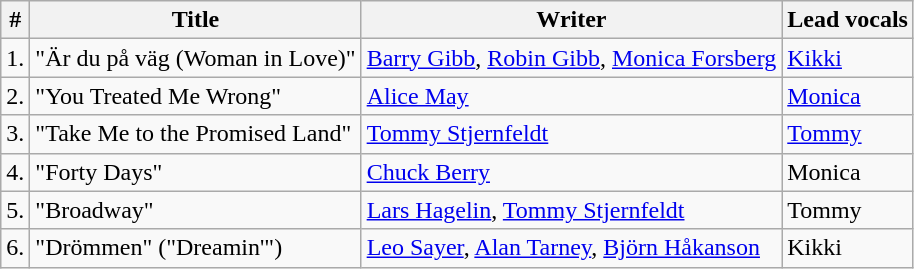<table class="wikitable">
<tr>
<th>#</th>
<th>Title</th>
<th>Writer</th>
<th>Lead vocals</th>
</tr>
<tr>
<td>1.</td>
<td>"Är du på väg (Woman in Love)"</td>
<td><a href='#'>Barry Gibb</a>, <a href='#'>Robin Gibb</a>, <a href='#'>Monica Forsberg</a></td>
<td><a href='#'>Kikki</a></td>
</tr>
<tr>
<td>2.</td>
<td>"You Treated Me Wrong"</td>
<td><a href='#'>Alice May</a></td>
<td><a href='#'>Monica</a></td>
</tr>
<tr>
<td>3.</td>
<td>"Take Me to the Promised Land"</td>
<td><a href='#'>Tommy Stjernfeldt</a></td>
<td><a href='#'>Tommy</a></td>
</tr>
<tr>
<td>4.</td>
<td>"Forty Days"</td>
<td><a href='#'>Chuck Berry</a></td>
<td>Monica</td>
</tr>
<tr>
<td>5.</td>
<td>"Broadway"</td>
<td><a href='#'>Lars Hagelin</a>, <a href='#'>Tommy Stjernfeldt</a></td>
<td>Tommy</td>
</tr>
<tr>
<td>6.</td>
<td>"Drömmen" ("Dreamin'")</td>
<td><a href='#'>Leo Sayer</a>, <a href='#'>Alan Tarney</a>, <a href='#'>Björn Håkanson</a></td>
<td>Kikki</td>
</tr>
</table>
